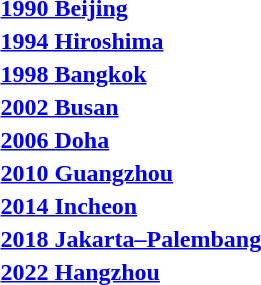<table>
<tr>
<th rowspan=2 style="text-align:left;"> <a href='#'>1990 Beijing</a></th>
<td rowspan=2></td>
<td rowspan=2></td>
<td></td>
</tr>
<tr>
<td></td>
</tr>
<tr>
<th rowspan=2 style="text-align:left;"> <a href='#'>1994 Hiroshima</a></th>
<td rowspan=2></td>
<td rowspan=2></td>
<td></td>
</tr>
<tr>
<td></td>
</tr>
<tr>
<th rowspan=2 style="text-align:left;"> <a href='#'>1998 Bangkok</a></th>
<td rowspan=2></td>
<td rowspan=2></td>
<td></td>
</tr>
<tr>
<td></td>
</tr>
<tr>
<th rowspan=2 style="text-align:left;"> <a href='#'>2002 Busan</a></th>
<td rowspan=2></td>
<td rowspan=2></td>
<td></td>
</tr>
<tr>
<td></td>
</tr>
<tr>
<th rowspan=2 style="text-align:left;"> <a href='#'>2006 Doha</a></th>
<td rowspan=2></td>
<td rowspan=2></td>
<td></td>
</tr>
<tr>
<td></td>
</tr>
<tr>
<th rowspan=2 style="text-align:left;"> <a href='#'>2010 Guangzhou</a></th>
<td rowspan=2></td>
<td rowspan=2></td>
<td></td>
</tr>
<tr>
<td></td>
</tr>
<tr>
<th rowspan=2 style="text-align:left;"> <a href='#'>2014 Incheon</a></th>
<td rowspan=2></td>
<td rowspan=2></td>
<td></td>
</tr>
<tr>
<td></td>
</tr>
<tr>
<th rowspan=2 style="text-align:left;"> <a href='#'>2018 Jakarta–Palembang</a></th>
<td rowspan=2></td>
<td rowspan=2></td>
<td></td>
</tr>
<tr>
<td></td>
</tr>
<tr>
<th rowspan=2 style="text-align:left;"> <a href='#'>2022 Hangzhou</a></th>
<td rowspan=2></td>
<td rowspan=2></td>
<td></td>
</tr>
<tr>
<td></td>
</tr>
</table>
